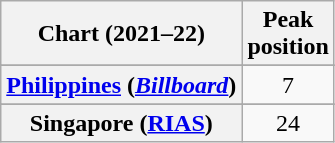<table class="wikitable plainrowheaders" style="text-align:center">
<tr>
<th scope="col">Chart (2021–22)</th>
<th scope="col">Peak<br>position</th>
</tr>
<tr>
</tr>
<tr>
<th scope="row"><a href='#'>Philippines</a> (<em><a href='#'>Billboard</a></em>)</th>
<td>7</td>
</tr>
<tr>
</tr>
<tr>
<th scope="row">Singapore (<a href='#'>RIAS</a>)</th>
<td>24</td>
</tr>
</table>
